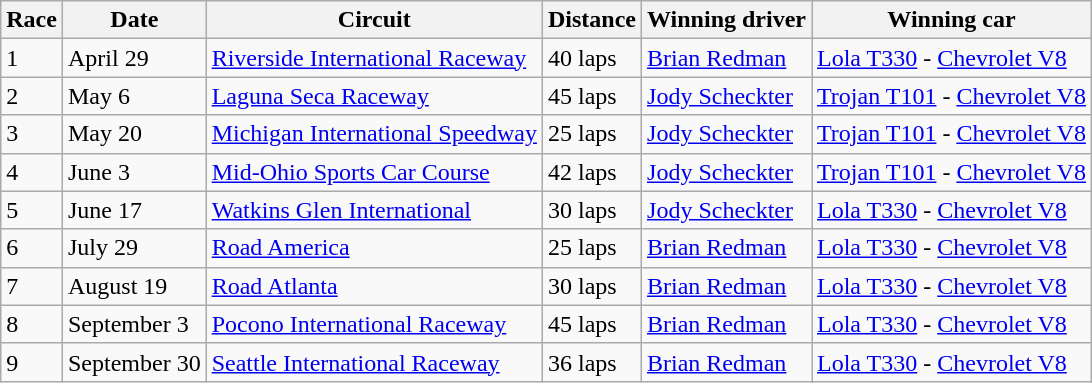<table class="wikitable" border="1">
<tr>
<th>Race</th>
<th>Date</th>
<th>Circuit</th>
<th>Distance</th>
<th>Winning driver</th>
<th>Winning car</th>
</tr>
<tr>
<td>1</td>
<td>April 29</td>
<td><a href='#'>Riverside International Raceway</a></td>
<td>40 laps</td>
<td> <a href='#'>Brian Redman</a></td>
<td><a href='#'>Lola T330</a> - <a href='#'>Chevrolet V8</a></td>
</tr>
<tr>
<td>2</td>
<td>May 6</td>
<td><a href='#'>Laguna Seca Raceway</a></td>
<td>45 laps</td>
<td> <a href='#'>Jody Scheckter</a></td>
<td><a href='#'>Trojan T101</a> - <a href='#'>Chevrolet V8</a></td>
</tr>
<tr>
<td>3</td>
<td>May 20</td>
<td><a href='#'>Michigan International Speedway</a></td>
<td>25 laps</td>
<td> <a href='#'>Jody Scheckter</a></td>
<td><a href='#'>Trojan T101</a> - <a href='#'>Chevrolet V8</a></td>
</tr>
<tr>
<td>4</td>
<td>June 3</td>
<td><a href='#'>Mid-Ohio Sports Car Course</a></td>
<td>42 laps</td>
<td> <a href='#'>Jody Scheckter</a></td>
<td><a href='#'>Trojan T101</a> - <a href='#'>Chevrolet V8</a></td>
</tr>
<tr>
<td>5</td>
<td>June 17</td>
<td><a href='#'>Watkins Glen International</a></td>
<td>30 laps</td>
<td> <a href='#'>Jody Scheckter</a></td>
<td><a href='#'>Lola T330</a> - <a href='#'>Chevrolet V8</a></td>
</tr>
<tr>
<td>6</td>
<td>July 29</td>
<td><a href='#'>Road America</a></td>
<td>25 laps</td>
<td> <a href='#'>Brian Redman</a></td>
<td><a href='#'>Lola T330</a> - <a href='#'>Chevrolet V8</a></td>
</tr>
<tr>
<td>7</td>
<td>August 19</td>
<td><a href='#'>Road Atlanta</a></td>
<td>30 laps</td>
<td> <a href='#'>Brian Redman</a></td>
<td><a href='#'>Lola T330</a> - <a href='#'>Chevrolet V8</a></td>
</tr>
<tr>
<td>8</td>
<td>September 3</td>
<td><a href='#'>Pocono International Raceway</a></td>
<td>45 laps</td>
<td> <a href='#'>Brian Redman</a></td>
<td><a href='#'>Lola T330</a> - <a href='#'>Chevrolet V8</a></td>
</tr>
<tr>
<td>9</td>
<td>September 30</td>
<td><a href='#'>Seattle International Raceway</a></td>
<td>36 laps</td>
<td> <a href='#'>Brian Redman</a></td>
<td><a href='#'>Lola T330</a> - <a href='#'>Chevrolet V8</a></td>
</tr>
</table>
